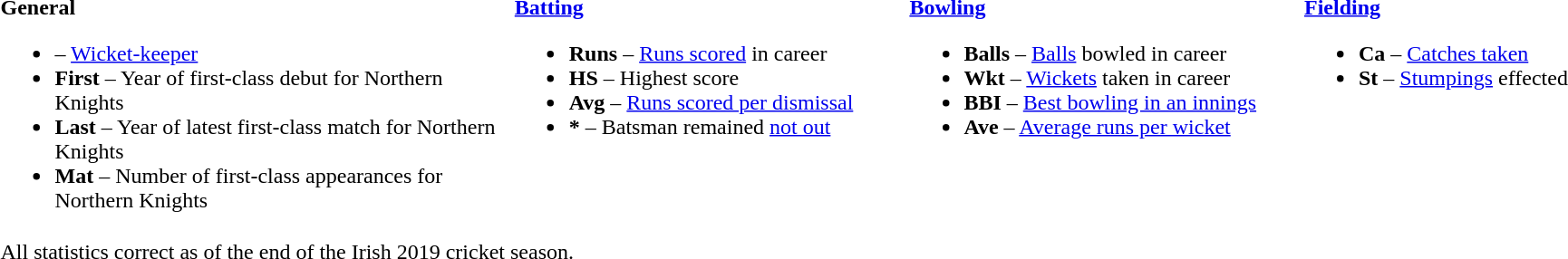<table>
<tr>
<td valign="top" style="width:30%"><br><strong>General</strong><ul><li> – <a href='#'>Wicket-keeper</a></li><li><strong>First</strong> – Year of first-class debut for Northern Knights</li><li><strong>Last</strong> – Year of latest first-class match for Northern Knights</li><li><strong>Mat</strong> – Number of first-class appearances for Northern Knights</li></ul></td>
<td valign="top" style="width:23%"><br><strong><a href='#'>Batting</a></strong><ul><li><strong>Runs</strong> – <a href='#'>Runs scored</a> in career</li><li><strong>HS</strong> – Highest score</li><li><strong>Avg</strong> – <a href='#'>Runs scored per dismissal</a></li><li><strong>*</strong> – Batsman remained <a href='#'>not out</a></li></ul></td>
<td valign="top" style="width:23%"><br><strong><a href='#'>Bowling</a></strong><ul><li><strong>Balls</strong> – <a href='#'>Balls</a> bowled in career</li><li><strong>Wkt</strong> – <a href='#'>Wickets</a> taken in career</li><li><strong>BBI</strong> – <a href='#'>Best bowling in an innings</a></li><li><strong>Ave</strong> – <a href='#'>Average runs per wicket</a></li></ul></td>
<td valign="top" style="width:24%"><br><strong><a href='#'>Fielding</a></strong><ul><li><strong>Ca</strong> – <a href='#'>Catches taken</a></li><li><strong>St</strong> – <a href='#'>Stumpings</a> effected</li></ul></td>
</tr>
<tr>
<td colspan="4">All statistics correct as of the end of the Irish 2019 cricket season.</td>
</tr>
</table>
